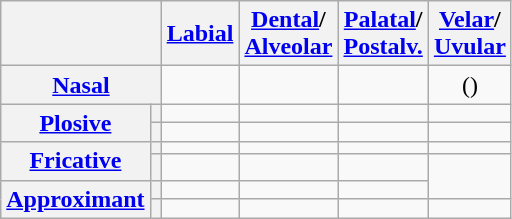<table class="wikitable" style=text-align:center>
<tr>
<th colspan=2></th>
<th><a href='#'>Labial</a></th>
<th><a href='#'>Dental</a>/<br><a href='#'>Alveolar</a></th>
<th><a href='#'>Palatal</a>/<br><a href='#'>Postalv.</a></th>
<th><a href='#'>Velar</a>/<br><a href='#'>Uvular</a></th>
</tr>
<tr>
<th colspan=2><a href='#'>Nasal</a></th>
<td></td>
<td></td>
<td></td>
<td>()</td>
</tr>
<tr>
<th rowspan=2><a href='#'>Plosive</a></th>
<th></th>
<td></td>
<td></td>
<td></td>
<td></td>
</tr>
<tr>
<th></th>
<td></td>
<td></td>
<td></td>
<td></td>
</tr>
<tr>
<th rowspan=2><a href='#'>Fricative</a></th>
<th></th>
<td></td>
<td></td>
<td></td>
<td></td>
</tr>
<tr>
<th></th>
<td></td>
<td></td>
<td></td>
<td rowspan="2"></td>
</tr>
<tr>
<th rowspan=2><a href='#'>Approximant</a></th>
<th></th>
<td></td>
<td></td>
<td></td>
</tr>
<tr>
<th></th>
<td></td>
<td></td>
<td></td>
<td></td>
</tr>
</table>
